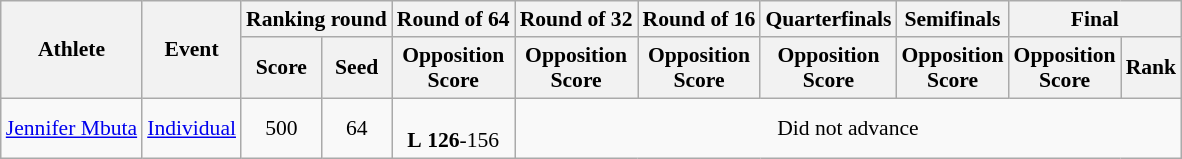<table class="wikitable" style="font-size:90%">
<tr>
<th rowspan="2">Athlete</th>
<th rowspan="2">Event</th>
<th colspan="2">Ranking round</th>
<th>Round of 64</th>
<th>Round of 32</th>
<th>Round of 16</th>
<th>Quarterfinals</th>
<th>Semifinals</th>
<th colspan="2">Final</th>
</tr>
<tr>
<th>Score</th>
<th>Seed</th>
<th>Opposition<br>Score</th>
<th>Opposition<br>Score</th>
<th>Opposition<br>Score</th>
<th>Opposition<br>Score</th>
<th>Opposition<br>Score</th>
<th>Opposition<br>Score</th>
<th>Rank</th>
</tr>
<tr>
<td><a href='#'>Jennifer Mbuta</a></td>
<td><a href='#'>Individual</a></td>
<td align=center>500</td>
<td align=center>64</td>
<td align=center> <br> <strong>L</strong> <strong>126</strong>-156</td>
<td align="center" colspan="6">Did not advance</td>
</tr>
</table>
